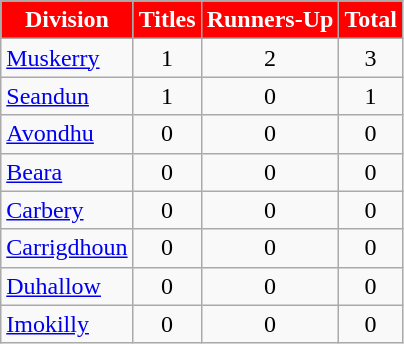<table class="wikitable sortable" style="text-align:center">
<tr>
<th style="background:red;color:white">Division</th>
<th style="background:red;color:white">Titles</th>
<th style="background:red;color:white">Runners-Up</th>
<th style="background:red;color:white">Total</th>
</tr>
<tr>
<td style="text-align:left"> <a href='#'>Muskerry</a></td>
<td>1</td>
<td>2</td>
<td>3</td>
</tr>
<tr>
<td style="text-align:left"> <a href='#'>Seandun</a></td>
<td>1</td>
<td>0</td>
<td>1</td>
</tr>
<tr>
<td style="text-align:left"> <a href='#'>Avondhu</a></td>
<td>0</td>
<td>0</td>
<td>0</td>
</tr>
<tr>
<td style="text-align:left"> <a href='#'>Beara</a></td>
<td>0</td>
<td>0</td>
<td>0</td>
</tr>
<tr>
<td style="text-align:left"> <a href='#'>Carbery</a></td>
<td>0</td>
<td>0</td>
<td>0</td>
</tr>
<tr>
<td style="text-align:left"> <a href='#'>Carrigdhoun</a></td>
<td>0</td>
<td>0</td>
<td>0</td>
</tr>
<tr>
<td style="text-align:left"> <a href='#'>Duhallow</a></td>
<td>0</td>
<td>0</td>
<td>0</td>
</tr>
<tr>
<td style="text-align:left"> <a href='#'>Imokilly</a></td>
<td>0</td>
<td>0</td>
<td>0</td>
</tr>
</table>
